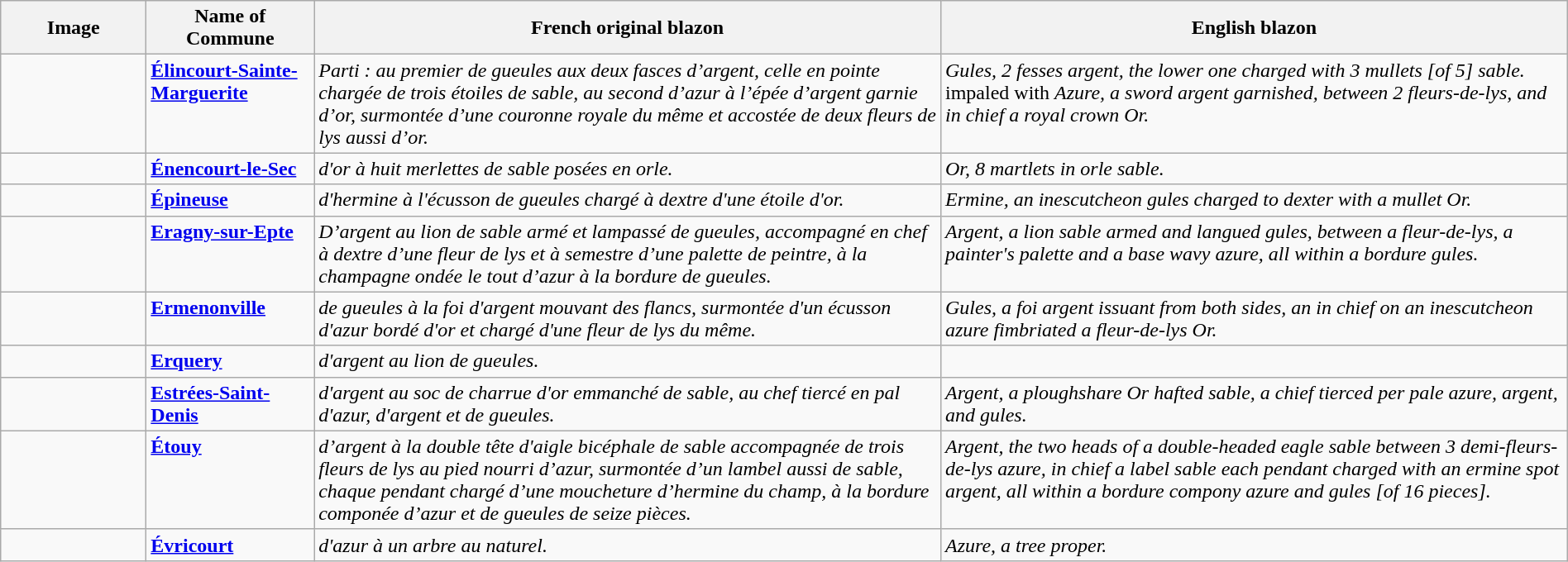<table class="wikitable" width="100%">
<tr>
<th width="110">Image</th>
<th>Name of Commune</th>
<th width="40%">French original blazon</th>
<th width="40%">English blazon</th>
</tr>
<tr valign=top>
<td align=center></td>
<td><strong><a href='#'>Élincourt-Sainte-Marguerite</a></strong></td>
<td><em>Parti : au premier de gueules aux deux fasces d’argent, celle en pointe chargée de trois étoiles de sable, au second d’azur à l’épée d’argent garnie d’or, surmontée d’une couronne royale du même et accostée de deux fleurs de lys aussi d’or.</em></td>
<td><em>Gules, 2 fesses argent, the lower one charged with 3 mullets [of 5] sable.</em> impaled with <em>Azure, a sword argent garnished, between 2 fleurs-de-lys, and in chief a royal crown Or.</em></td>
</tr>
<tr valign=top>
<td align=center></td>
<td><strong><a href='#'>Énencourt-le-Sec</a></strong></td>
<td><em>d'or à huit merlettes de sable posées en orle.</em></td>
<td><em>Or, 8 martlets in orle sable.</em></td>
</tr>
<tr valign=top>
<td align=center></td>
<td><strong><a href='#'>Épineuse</a></strong></td>
<td><em>d'hermine à l'écusson de gueules chargé à dextre d'une étoile d'or.</em></td>
<td><em>Ermine, an inescutcheon gules charged to dexter with a mullet Or.</em></td>
</tr>
<tr valign=top>
<td align=center></td>
<td><strong><a href='#'>Eragny-sur-Epte</a></strong></td>
<td><em>D’argent au lion de sable armé et lampassé de gueules, accompagné en chef à dextre d’une fleur de lys et à semestre d’une palette de peintre, à la champagne ondée le tout d’azur à la bordure de gueules.</em> </td>
<td><em>Argent, a lion sable armed and langued gules, between a fleur-de-lys, a painter's palette and a base wavy azure, all within a bordure gules.</em></td>
</tr>
<tr valign=top>
<td align=center></td>
<td><strong><a href='#'>Ermenonville</a></strong></td>
<td><em>de gueules à la foi d'argent mouvant des flancs, surmontée d'un écusson d'azur bordé d'or et chargé d'une fleur de lys du même.</em></td>
<td><em>Gules, a foi argent issuant from both sides, an in chief on an inescutcheon azure fimbriated a fleur-de-lys Or.</em></td>
</tr>
<tr valign=top>
<td align=center></td>
<td><strong><a href='#'>Erquery</a></strong></td>
<td><em>d'argent au lion de gueules.</em></td>
<td></td>
</tr>
<tr valign=top>
<td align=center></td>
<td><strong><a href='#'>Estrées-Saint-Denis</a></strong></td>
<td><em>d'argent au soc de charrue d'or emmanché de sable, au chef tiercé en pal d'azur, d'argent et de gueules.</em></td>
<td><em>Argent, a ploughshare Or hafted sable, a chief tierced per pale azure, argent, and gules.</em></td>
</tr>
<tr valign=top>
<td align=center><br></td>
<td><strong><a href='#'>Étouy</a></strong></td>
<td><em>d’argent à la double tête d'aigle bicéphale de sable accompagnée de trois fleurs de lys au pied nourri d’azur, surmontée d’un lambel aussi de sable, chaque pendant chargé d’une moucheture d’hermine du champ, à la bordure componée d’azur et de gueules de seize pièces.</em></td>
<td><em>Argent, the two heads of a double-headed eagle sable between 3 demi-fleurs-de-lys azure, in chief a label sable each pendant charged with an ermine spot argent, all within a bordure compony azure and gules [of 16 pieces].</em></td>
</tr>
<tr valign=top>
<td align=center></td>
<td><strong><a href='#'>Évricourt</a></strong></td>
<td><em>d'azur à un arbre au naturel.</em></td>
<td><em>Azure, a tree proper.</em></td>
</tr>
</table>
